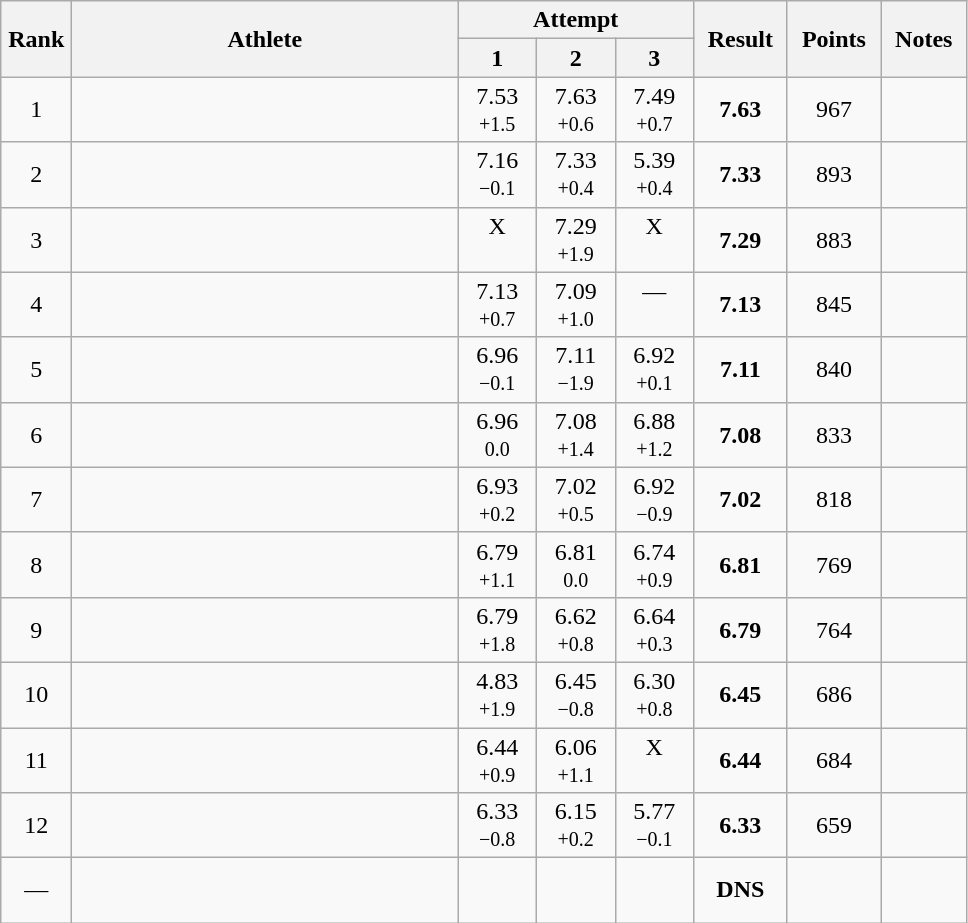<table class="wikitable" style="text-align:center">
<tr>
<th rowspan=2 width=40>Rank</th>
<th rowspan=2 width=250>Athlete</th>
<th colspan=3>Attempt</th>
<th rowspan=2 width=55>Result</th>
<th rowspan=2 width=55>Points</th>
<th rowspan=2 width=50>Notes</th>
</tr>
<tr>
<th width=45>1</th>
<th width=45>2</th>
<th width=45>3</th>
</tr>
<tr>
<td>1</td>
<td align=left></td>
<td>7.53<br><small>+1.5</small></td>
<td>7.63<br><small>+0.6</small></td>
<td>7.49<br><small>+0.7</small></td>
<td><strong>7.63</strong></td>
<td>967</td>
<td></td>
</tr>
<tr>
<td>2</td>
<td align=left></td>
<td>7.16<br><small>−0.1</small></td>
<td>7.33<br><small>+0.4</small></td>
<td>5.39<br><small>+0.4</small></td>
<td><strong>7.33</strong></td>
<td>893</td>
<td></td>
</tr>
<tr>
<td>3</td>
<td align=left></td>
<td>X<br> </td>
<td>7.29<br><small>+1.9</small></td>
<td>X<br> </td>
<td><strong>7.29</strong></td>
<td>883</td>
<td></td>
</tr>
<tr>
<td>4</td>
<td align=left></td>
<td>7.13<br><small>+0.7</small></td>
<td>7.09<br><small>+1.0</small></td>
<td>—<br> </td>
<td><strong>7.13</strong></td>
<td>845</td>
<td></td>
</tr>
<tr>
<td>5</td>
<td align=left></td>
<td>6.96<br><small>−0.1</small></td>
<td>7.11<br><small>−1.9</small></td>
<td>6.92<br><small>+0.1</small></td>
<td><strong>7.11</strong></td>
<td>840</td>
<td></td>
</tr>
<tr>
<td>6</td>
<td align=left></td>
<td>6.96<br><small>0.0</small></td>
<td>7.08<br><small>+1.4</small></td>
<td>6.88<br><small>+1.2</small></td>
<td><strong>7.08</strong></td>
<td>833</td>
<td></td>
</tr>
<tr>
<td>7</td>
<td align=left></td>
<td>6.93<br><small>+0.2</small></td>
<td>7.02<br><small>+0.5</small></td>
<td>6.92<br><small>−0.9</small></td>
<td><strong>7.02</strong></td>
<td>818</td>
<td></td>
</tr>
<tr>
<td>8</td>
<td align=left></td>
<td>6.79<br><small>+1.1</small></td>
<td>6.81<br><small>0.0</small></td>
<td>6.74<br><small>+0.9</small></td>
<td><strong>6.81</strong></td>
<td>769</td>
<td></td>
</tr>
<tr>
<td>9</td>
<td align=left></td>
<td>6.79<br><small>+1.8</small></td>
<td>6.62<br><small>+0.8</small></td>
<td>6.64<br><small>+0.3</small></td>
<td><strong>6.79</strong></td>
<td>764</td>
<td></td>
</tr>
<tr>
<td>10</td>
<td align=left></td>
<td>4.83<br><small>+1.9</small></td>
<td>6.45<br><small>−0.8</small></td>
<td>6.30<br><small>+0.8</small></td>
<td><strong>6.45</strong></td>
<td>686</td>
<td></td>
</tr>
<tr>
<td>11</td>
<td align=left></td>
<td>6.44<br><small>+0.9</small></td>
<td>6.06<br><small>+1.1</small></td>
<td>X<br> </td>
<td><strong>6.44</strong></td>
<td>684</td>
<td></td>
</tr>
<tr>
<td>12</td>
<td align=left></td>
<td>6.33<br><small>−0.8</small></td>
<td>6.15<br><small>+0.2</small></td>
<td>5.77<br><small>−0.1</small></td>
<td><strong>6.33</strong></td>
<td>659</td>
<td></td>
</tr>
<tr>
<td>—</td>
<td align=left></td>
<td> <br> </td>
<td></td>
<td></td>
<td><strong>DNS</strong></td>
<td></td>
<td></td>
</tr>
</table>
